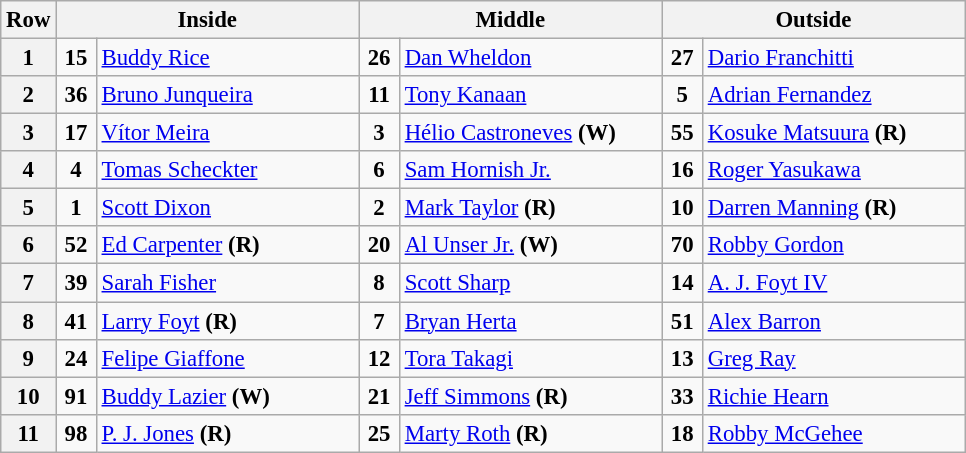<table class="wikitable" style="font-size: 95%;">
<tr>
<th>Row</th>
<th colspan=2 width="195">Inside</th>
<th colspan=2 width="195">Middle</th>
<th colspan=2 width="195">Outside</th>
</tr>
<tr>
<th>1</th>
<td align="center" width="20"><strong>15</strong></td>
<td> <a href='#'>Buddy Rice</a></td>
<td align="center" width="20"><strong>26</strong></td>
<td> <a href='#'>Dan Wheldon</a></td>
<td align="center" width="20"><strong>27</strong></td>
<td> <a href='#'>Dario Franchitti</a></td>
</tr>
<tr>
<th>2</th>
<td align="center" width="20"><strong>36</strong></td>
<td> <a href='#'>Bruno Junqueira</a></td>
<td align="center" width="20"><strong>11</strong></td>
<td> <a href='#'>Tony Kanaan</a></td>
<td align="center" width="20"><strong>5</strong></td>
<td> <a href='#'>Adrian Fernandez</a></td>
</tr>
<tr>
<th>3</th>
<td align="center" width="20"><strong>17</strong></td>
<td> <a href='#'>Vítor Meira</a></td>
<td align="center" width="20"><strong>3</strong></td>
<td> <a href='#'>Hélio Castroneves</a> <strong>(W)</strong></td>
<td align="center" width="20"><strong>55</strong></td>
<td> <a href='#'>Kosuke Matsuura</a> <strong>(R)</strong></td>
</tr>
<tr>
<th>4</th>
<td align="center" width="20"><strong>4</strong></td>
<td> <a href='#'>Tomas Scheckter</a></td>
<td align="center" width="20"><strong>6</strong></td>
<td> <a href='#'>Sam Hornish Jr.</a></td>
<td align="center" width="20"><strong>16</strong></td>
<td> <a href='#'>Roger Yasukawa</a></td>
</tr>
<tr>
<th>5</th>
<td align="center" width="20"><strong>1</strong></td>
<td> <a href='#'>Scott Dixon</a></td>
<td align="center" width="20"><strong>2</strong></td>
<td> <a href='#'>Mark Taylor</a> <strong>(R)</strong></td>
<td align="center" width="20"><strong>10</strong></td>
<td> <a href='#'>Darren Manning</a> <strong>(R)</strong></td>
</tr>
<tr>
<th>6</th>
<td align="center" width="20"><strong>52</strong></td>
<td> <a href='#'>Ed Carpenter</a> <strong>(R)</strong></td>
<td align="center" width="20"><strong>20</strong></td>
<td> <a href='#'>Al Unser Jr.</a> <strong>(W)</strong></td>
<td align="center" width="20"><strong>70</strong></td>
<td> <a href='#'>Robby Gordon</a></td>
</tr>
<tr>
<th>7</th>
<td align="center" width="20"><strong>39</strong></td>
<td> <a href='#'>Sarah Fisher</a></td>
<td align="center" width="20"><strong>8</strong></td>
<td> <a href='#'>Scott Sharp</a></td>
<td align="center" width="20"><strong>14</strong></td>
<td> <a href='#'>A. J. Foyt IV</a></td>
</tr>
<tr>
<th>8</th>
<td align="center" width="20"><strong>41</strong></td>
<td> <a href='#'>Larry Foyt</a> <strong>(R)</strong></td>
<td align="center" width="20"><strong>7</strong></td>
<td> <a href='#'>Bryan Herta</a></td>
<td align="center" width="20"><strong>51</strong></td>
<td> <a href='#'>Alex Barron</a></td>
</tr>
<tr>
<th>9</th>
<td align="center" width="20"><strong>24</strong></td>
<td> <a href='#'>Felipe Giaffone</a></td>
<td align="center" width="20"><strong>12</strong></td>
<td> <a href='#'>Tora Takagi</a></td>
<td align="center" width="20"><strong>13</strong></td>
<td> <a href='#'>Greg Ray</a></td>
</tr>
<tr>
<th>10</th>
<td align="center" width="20"><strong>91</strong></td>
<td> <a href='#'>Buddy Lazier</a> <strong>(W)</strong></td>
<td align="center" width="20"><strong>21</strong></td>
<td> <a href='#'>Jeff Simmons</a> <strong>(R)</strong></td>
<td align="center" width="20"><strong>33</strong></td>
<td> <a href='#'>Richie Hearn</a></td>
</tr>
<tr>
<th>11</th>
<td align="center" width="20"><strong>98</strong></td>
<td> <a href='#'>P. J. Jones</a> <strong>(R)</strong></td>
<td align="center" width="20"><strong>25</strong></td>
<td> <a href='#'>Marty Roth</a> <strong>(R)</strong></td>
<td align="center" width="20"><strong>18</strong></td>
<td> <a href='#'>Robby McGehee</a></td>
</tr>
</table>
